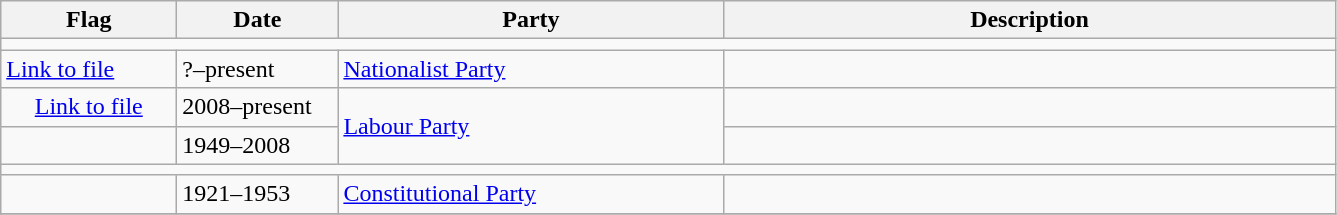<table class="wikitable" style="background:#f9f9f9">
<tr>
<th style="width:110px">Flag</th>
<th style="width:100px">Date</th>
<th style="width:250px">Party</th>
<th style="width:400px">Description</th>
</tr>
<tr>
<td colspan="4"></td>
</tr>
<tr>
<td><a href='#'>Link to file</a></td>
<td>?–present</td>
<td><a href='#'>Nationalist Party</a></td>
<td></td>
</tr>
<tr>
<td style="text-align:center;"><a href='#'>Link to file</a></td>
<td>2008–present</td>
<td rowspan="2"><a href='#'>Labour Party</a></td>
<td></td>
</tr>
<tr>
<td></td>
<td>1949–2008</td>
<td></td>
</tr>
<tr>
<td colspan="4"></td>
</tr>
<tr>
<td></td>
<td>1921–1953</td>
<td><a href='#'>Constitutional Party</a></td>
<td></td>
</tr>
<tr>
</tr>
</table>
